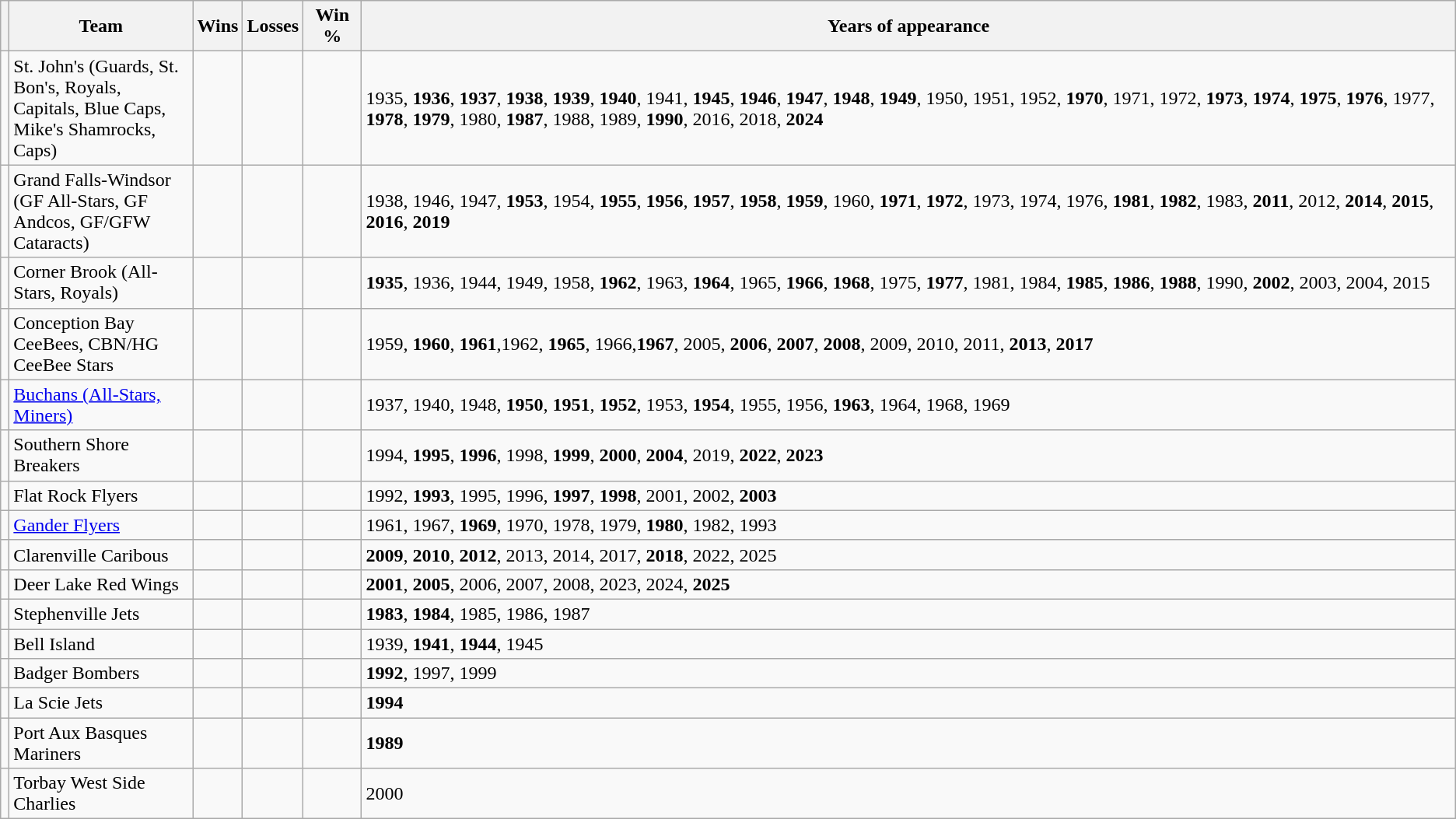<table class="wikitable sortable plainrowheaders" style="text-align:center;">
<tr>
<th scope="col"></th>
<th scope="col"width="150">Team</th>
<th scope="col">Wins</th>
<th scope="col">Losses</th>
<th scope="col">Win %</th>
<th scope="col" class="unsortable">Years of appearance</th>
</tr>
<tr align="center">
<td></td>
<td align="left">St. John's (Guards, St. Bon's, Royals, Capitals, Blue Caps, Mike's Shamrocks, Caps)</td>
<td></td>
<td></td>
<td></td>
<td align="left">1935, <strong>1936</strong>, <strong>1937</strong>, <strong>1938</strong>, <strong>1939</strong>, <strong>1940</strong>, 1941, <strong>1945</strong>, <strong>1946</strong>, <strong>1947</strong>, <strong>1948</strong>, <strong>1949</strong>, 1950, 1951, 1952, <strong>1970</strong>, 1971, 1972, <strong>1973</strong>, <strong>1974</strong>, <strong>1975</strong>, <strong>1976</strong>, 1977, <strong>1978</strong>, <strong>1979</strong>, 1980, <strong>1987</strong>, 1988, 1989, <strong>1990</strong>, 2016, 2018, <strong>2024</strong></td>
</tr>
<tr align="center">
<td></td>
<td align="left">Grand Falls-Windsor (GF All-Stars, GF Andcos, GF/GFW Cataracts)</td>
<td></td>
<td></td>
<td></td>
<td align="left">1938, 1946, 1947, <strong>1953</strong>, 1954, <strong>1955</strong>, <strong>1956</strong>, <strong>1957</strong>, <strong>1958</strong>, <strong>1959</strong>, 1960, <strong>1971</strong>, <strong>1972</strong>, 1973, 1974, 1976, <strong>1981</strong>, <strong>1982</strong>, 1983, <strong>2011</strong>, 2012, <strong>2014</strong>, <strong>2015</strong>, <strong>2016</strong>, <strong>2019</strong></td>
</tr>
<tr align="center">
<td></td>
<td align="left">Corner Brook (All-Stars, Royals)</td>
<td></td>
<td></td>
<td></td>
<td align="left"><strong>1935</strong>, 1936, 1944, 1949, 1958, <strong>1962</strong>, 1963, <strong>1964</strong>, 1965, <strong>1966</strong>, <strong>1968</strong>, 1975, <strong>1977</strong>, 1981, 1984, <strong>1985</strong>, <strong>1986</strong>, <strong>1988</strong>, 1990, <strong>2002</strong>, 2003, 2004, 2015</td>
</tr>
<tr align="center">
<td></td>
<td align="left">Conception Bay CeeBees, CBN/HG CeeBee Stars</td>
<td></td>
<td></td>
<td></td>
<td align="left">1959, <strong>1960</strong>, <strong>1961</strong>,1962, <strong>1965</strong>, 1966,<strong>1967</strong>, 2005, <strong>2006</strong>, <strong>2007</strong>, <strong>2008</strong>, 2009, 2010, 2011, <strong>2013</strong>, <strong>2017</strong></td>
</tr>
<tr align="center">
<td></td>
<td align="left"><a href='#'>Buchans (All-Stars, Miners)</a></td>
<td></td>
<td></td>
<td></td>
<td align="left">1937, 1940, 1948, <strong>1950</strong>, <strong>1951</strong>, <strong>1952</strong>, 1953, <strong>1954</strong>, 1955, 1956, <strong>1963</strong>, 1964, 1968, 1969</td>
</tr>
<tr align="center">
<td></td>
<td align="left">Southern Shore Breakers</td>
<td></td>
<td></td>
<td></td>
<td align="left">1994, <strong>1995</strong>, <strong>1996</strong>, 1998, <strong>1999</strong>, <strong>2000</strong>, <strong>2004</strong>, 2019, <strong>2022</strong>, <strong>2023</strong></td>
</tr>
<tr align="center">
<td></td>
<td align="left">Flat Rock Flyers</td>
<td></td>
<td></td>
<td></td>
<td align="left">1992, <strong>1993</strong>, 1995, 1996, <strong>1997</strong>, <strong>1998</strong>, 2001, 2002, <strong>2003</strong></td>
</tr>
<tr align="center">
<td></td>
<td align="left"><a href='#'>Gander Flyers</a></td>
<td></td>
<td></td>
<td></td>
<td align="left">1961, 1967, <strong>1969</strong>, 1970, 1978, 1979, <strong>1980</strong>, 1982, 1993</td>
</tr>
<tr align="center">
<td></td>
<td align="left">Clarenville Caribous</td>
<td></td>
<td></td>
<td></td>
<td align="left"><strong>2009</strong>, <strong>2010</strong>, <strong>2012</strong>, 2013, 2014, 2017, <strong>2018</strong>, 2022, 2025</td>
</tr>
<tr align="center">
<td></td>
<td align="left">Deer Lake Red Wings</td>
<td></td>
<td></td>
<td></td>
<td align="left"><strong>2001</strong>, <strong>2005</strong>, 2006, 2007, 2008, 2023, 2024, <strong>2025</strong></td>
</tr>
<tr align="center">
<td></td>
<td align="left">Stephenville Jets</td>
<td></td>
<td></td>
<td></td>
<td align="left"><strong>1983</strong>, <strong>1984</strong>, 1985, 1986, 1987</td>
</tr>
<tr align="center">
<td></td>
<td align="left">Bell Island</td>
<td></td>
<td></td>
<td></td>
<td align="left">1939, <strong>1941</strong>, <strong>1944</strong>, 1945</td>
</tr>
<tr align="center">
<td></td>
<td align="left">Badger Bombers</td>
<td></td>
<td></td>
<td></td>
<td align="left"><strong>1992</strong>, 1997, 1999</td>
</tr>
<tr align="center">
<td></td>
<td align="left">La Scie Jets</td>
<td></td>
<td></td>
<td></td>
<td align="left"><strong>1994</strong></td>
</tr>
<tr align="center">
<td></td>
<td align="left">Port Aux Basques Mariners</td>
<td></td>
<td></td>
<td></td>
<td align="left"><strong>1989</strong></td>
</tr>
<tr align="center">
<td></td>
<td align="left">Torbay West Side Charlies</td>
<td></td>
<td></td>
<td></td>
<td align="left">2000</td>
</tr>
</table>
